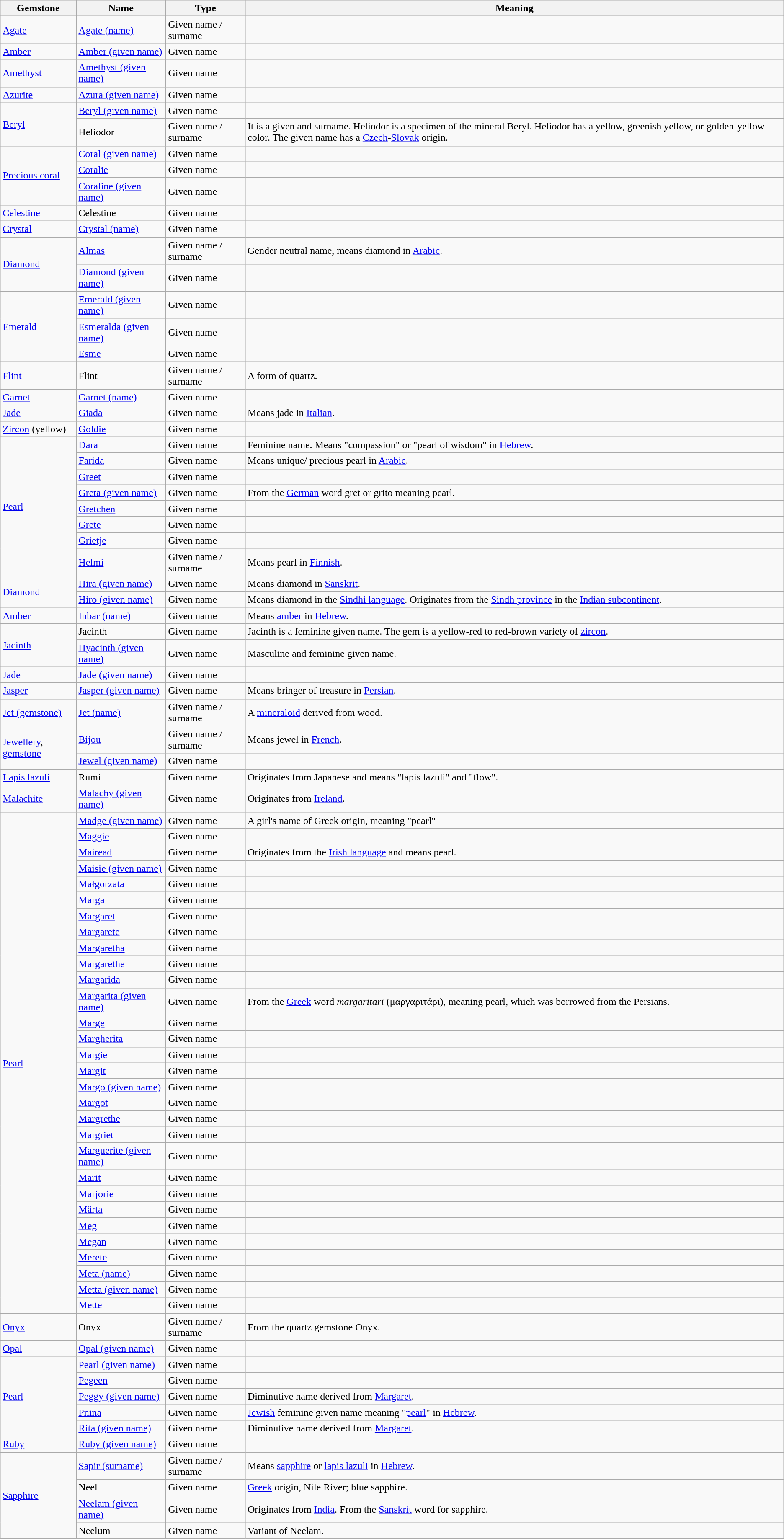<table class="wikitable sortable sticky-header-multi">
<tr>
<th>Gemstone</th>
<th>Name</th>
<th>Type</th>
<th>Meaning</th>
</tr>
<tr>
<td><a href='#'>Agate</a></td>
<td><a href='#'>Agate (name)</a></td>
<td>Given name / surname</td>
<td></td>
</tr>
<tr>
<td><a href='#'>Amber</a></td>
<td><a href='#'>Amber (given name)</a></td>
<td>Given name</td>
<td></td>
</tr>
<tr>
<td><a href='#'>Amethyst</a></td>
<td><a href='#'>Amethyst (given name)</a></td>
<td>Given name</td>
<td></td>
</tr>
<tr>
<td><a href='#'>Azurite</a></td>
<td><a href='#'>Azura (given name)</a></td>
<td>Given name</td>
<td></td>
</tr>
<tr>
<td rowspan="2"><a href='#'>Beryl</a></td>
<td><a href='#'>Beryl (given name)</a></td>
<td>Given name</td>
<td></td>
</tr>
<tr>
<td>Heliodor</td>
<td>Given name / surname</td>
<td>It is a given and surname. Heliodor is a specimen of the mineral Beryl. Heliodor has a yellow, greenish yellow, or golden-yellow color. The given name has a <a href='#'>Czech</a>-<a href='#'>Slovak</a> origin.</td>
</tr>
<tr>
<td rowspan="3"><a href='#'>Precious coral</a></td>
<td><a href='#'>Coral (given name)</a></td>
<td>Given name</td>
<td></td>
</tr>
<tr>
<td><a href='#'>Coralie</a></td>
<td>Given name</td>
<td></td>
</tr>
<tr>
<td><a href='#'>Coraline (given name)</a></td>
<td>Given name</td>
<td></td>
</tr>
<tr>
<td><a href='#'>Celestine</a></td>
<td>Celestine</td>
<td>Given name</td>
<td></td>
</tr>
<tr>
<td><a href='#'>Crystal</a></td>
<td><a href='#'>Crystal (name)</a></td>
<td>Given name</td>
<td></td>
</tr>
<tr>
<td rowspan="2"><a href='#'>Diamond</a></td>
<td><a href='#'>Almas</a></td>
<td>Given name / surname</td>
<td>Gender neutral name, means diamond in <a href='#'>Arabic</a>.</td>
</tr>
<tr>
<td><a href='#'>Diamond (given name)</a></td>
<td>Given name</td>
<td></td>
</tr>
<tr>
<td rowspan="3"><a href='#'>Emerald</a></td>
<td><a href='#'>Emerald (given name)</a></td>
<td>Given name</td>
<td></td>
</tr>
<tr>
<td><a href='#'>Esmeralda (given name)</a></td>
<td>Given name</td>
<td></td>
</tr>
<tr>
<td><a href='#'>Esme</a></td>
<td>Given name</td>
<td></td>
</tr>
<tr>
<td><a href='#'>Flint</a></td>
<td>Flint</td>
<td>Given name / surname</td>
<td>A form of quartz.</td>
</tr>
<tr>
<td><a href='#'>Garnet</a></td>
<td><a href='#'>Garnet (name)</a></td>
<td>Given name</td>
<td></td>
</tr>
<tr>
<td><a href='#'>Jade</a></td>
<td><a href='#'>Giada</a></td>
<td>Given name</td>
<td>Means jade in <a href='#'>Italian</a>.</td>
</tr>
<tr>
<td><a href='#'>Zircon</a> (yellow)</td>
<td><a href='#'>Goldie</a></td>
<td>Given name</td>
<td></td>
</tr>
<tr>
<td rowspan="8"><a href='#'>Pearl</a></td>
<td><a href='#'>Dara</a></td>
<td>Given name</td>
<td>Feminine name. Means "compassion" or "pearl of wisdom" in <a href='#'>Hebrew</a>.</td>
</tr>
<tr>
<td><a href='#'>Farida</a></td>
<td>Given name</td>
<td>Means unique/ precious pearl in <a href='#'>Arabic</a>.</td>
</tr>
<tr>
<td><a href='#'>Greet</a></td>
<td>Given name</td>
<td></td>
</tr>
<tr>
<td><a href='#'>Greta (given name)</a></td>
<td>Given name</td>
<td>From the <a href='#'>German</a> word gret or grito meaning pearl.</td>
</tr>
<tr>
<td><a href='#'>Gretchen</a></td>
<td>Given name</td>
<td></td>
</tr>
<tr>
<td><a href='#'>Grete</a></td>
<td>Given name</td>
<td></td>
</tr>
<tr>
<td><a href='#'>Grietje</a></td>
<td>Given name</td>
<td></td>
</tr>
<tr>
<td><a href='#'>Helmi</a></td>
<td>Given name / surname</td>
<td>Means pearl in <a href='#'>Finnish</a>.</td>
</tr>
<tr>
<td rowspan="2"><a href='#'>Diamond</a></td>
<td><a href='#'>Hira (given name)</a></td>
<td>Given name</td>
<td>Means diamond in <a href='#'>Sanskrit</a>.</td>
</tr>
<tr>
<td><a href='#'>Hiro (given name)</a></td>
<td>Given name</td>
<td>Means diamond in the <a href='#'>Sindhi language</a>. Originates from the <a href='#'>Sindh province</a> in the <a href='#'>Indian subcontinent</a>.</td>
</tr>
<tr>
<td><a href='#'>Amber</a></td>
<td><a href='#'>Inbar (name)</a></td>
<td>Given name</td>
<td>Means <a href='#'>amber</a> in <a href='#'>Hebrew</a>.</td>
</tr>
<tr>
<td rowspan="2"><a href='#'>Jacinth</a></td>
<td>Jacinth</td>
<td>Given name</td>
<td>Jacinth is a feminine given name. The gem is a yellow-red to red-brown variety of <a href='#'>zircon</a>.</td>
</tr>
<tr>
<td><a href='#'>Hyacinth (given name)</a></td>
<td>Given name</td>
<td>Masculine and feminine given name.</td>
</tr>
<tr>
<td><a href='#'>Jade</a></td>
<td><a href='#'>Jade (given name)</a></td>
<td>Given name</td>
<td></td>
</tr>
<tr>
<td><a href='#'>Jasper</a></td>
<td><a href='#'>Jasper (given name)</a></td>
<td>Given name</td>
<td>Means bringer of treasure in <a href='#'>Persian</a>.</td>
</tr>
<tr>
<td><a href='#'>Jet (gemstone)</a></td>
<td><a href='#'>Jet (name)</a></td>
<td>Given name / surname</td>
<td>A <a href='#'>mineraloid</a> derived from wood.</td>
</tr>
<tr>
<td rowspan="2"><a href='#'>Jewellery</a>, <a href='#'>gemstone</a></td>
<td><a href='#'>Bijou</a></td>
<td>Given name / surname</td>
<td>Means jewel in <a href='#'>French</a>.</td>
</tr>
<tr>
<td><a href='#'>Jewel (given name)</a></td>
<td>Given name</td>
<td></td>
</tr>
<tr>
<td><a href='#'>Lapis lazuli</a></td>
<td>Rumi</td>
<td>Given name</td>
<td>Originates from Japanese and means "lapis lazuli" and "flow".</td>
</tr>
<tr>
<td><a href='#'>Malachite</a></td>
<td><a href='#'>Malachy (given name)</a></td>
<td>Given name</td>
<td>Originates from <a href='#'>Ireland</a>.</td>
</tr>
<tr>
<td rowspan="30"><a href='#'>Pearl</a></td>
<td><a href='#'>Madge (given name)</a></td>
<td>Given name</td>
<td>A girl's name of Greek origin, meaning "pearl"</td>
</tr>
<tr>
<td><a href='#'>Maggie</a></td>
<td>Given name</td>
<td></td>
</tr>
<tr>
<td><a href='#'>Mairead</a></td>
<td>Given name</td>
<td>Originates from the <a href='#'>Irish language</a> and means pearl.</td>
</tr>
<tr>
<td><a href='#'>Maisie (given name)</a></td>
<td>Given name</td>
<td></td>
</tr>
<tr>
<td><a href='#'>Małgorzata</a></td>
<td>Given name</td>
<td></td>
</tr>
<tr>
<td><a href='#'>Marga</a></td>
<td>Given name</td>
<td></td>
</tr>
<tr>
<td><a href='#'>Margaret</a></td>
<td>Given name</td>
<td></td>
</tr>
<tr>
<td><a href='#'>Margarete</a></td>
<td>Given name</td>
<td></td>
</tr>
<tr>
<td><a href='#'>Margaretha</a></td>
<td>Given name</td>
<td></td>
</tr>
<tr>
<td><a href='#'>Margarethe</a></td>
<td>Given name</td>
<td></td>
</tr>
<tr>
<td><a href='#'>Margarida</a></td>
<td>Given name</td>
<td></td>
</tr>
<tr>
<td><a href='#'>Margarita (given name)</a></td>
<td>Given name</td>
<td>From the <a href='#'>Greek</a> word <em>margaritari</em> (μαργαριτάρι), meaning pearl, which was borrowed from the Persians.</td>
</tr>
<tr>
<td><a href='#'>Marge</a></td>
<td>Given name</td>
<td></td>
</tr>
<tr>
<td><a href='#'>Margherita</a></td>
<td>Given name</td>
<td></td>
</tr>
<tr>
<td><a href='#'>Margie</a></td>
<td>Given name</td>
<td></td>
</tr>
<tr>
<td><a href='#'>Margit</a></td>
<td>Given name</td>
<td></td>
</tr>
<tr>
<td><a href='#'>Margo (given name)</a></td>
<td>Given name</td>
<td></td>
</tr>
<tr>
<td><a href='#'>Margot</a></td>
<td>Given name</td>
<td></td>
</tr>
<tr>
<td><a href='#'>Margrethe</a></td>
<td>Given name</td>
<td></td>
</tr>
<tr>
<td><a href='#'>Margriet</a></td>
<td>Given name</td>
<td></td>
</tr>
<tr>
<td><a href='#'>Marguerite (given name)</a></td>
<td>Given name</td>
<td></td>
</tr>
<tr>
<td><a href='#'>Marit</a></td>
<td>Given name</td>
<td></td>
</tr>
<tr>
<td><a href='#'>Marjorie</a></td>
<td>Given name</td>
<td></td>
</tr>
<tr>
<td><a href='#'>Märta</a></td>
<td>Given name</td>
<td></td>
</tr>
<tr>
<td><a href='#'>Meg</a></td>
<td>Given name</td>
<td></td>
</tr>
<tr>
<td><a href='#'>Megan</a></td>
<td>Given name</td>
<td></td>
</tr>
<tr>
<td><a href='#'>Merete</a></td>
<td>Given name</td>
<td></td>
</tr>
<tr>
<td><a href='#'>Meta (name)</a></td>
<td>Given name</td>
<td></td>
</tr>
<tr>
<td><a href='#'>Metta (given name)</a></td>
<td>Given name</td>
<td></td>
</tr>
<tr>
<td><a href='#'>Mette</a></td>
<td>Given name</td>
<td></td>
</tr>
<tr>
<td><a href='#'>Onyx</a></td>
<td>Onyx</td>
<td>Given name / surname</td>
<td>From the quartz gemstone Onyx.</td>
</tr>
<tr>
<td><a href='#'>Opal</a></td>
<td><a href='#'>Opal (given name)</a></td>
<td>Given name</td>
<td></td>
</tr>
<tr>
<td rowspan="5"><a href='#'>Pearl</a></td>
<td><a href='#'>Pearl (given name)</a></td>
<td>Given name</td>
<td></td>
</tr>
<tr>
<td><a href='#'>Pegeen</a></td>
<td>Given name</td>
<td></td>
</tr>
<tr>
<td><a href='#'>Peggy (given name)</a></td>
<td>Given name</td>
<td>Diminutive name derived from <a href='#'>Margaret</a>.</td>
</tr>
<tr>
<td><a href='#'>Pnina</a></td>
<td>Given name</td>
<td><a href='#'>Jewish</a> feminine given name meaning "<a href='#'>pearl</a>" in <a href='#'>Hebrew</a>.</td>
</tr>
<tr>
<td><a href='#'>Rita (given name)</a></td>
<td>Given name</td>
<td>Diminutive name derived from <a href='#'>Margaret</a>.</td>
</tr>
<tr>
<td><a href='#'>Ruby</a></td>
<td><a href='#'>Ruby (given name)</a></td>
<td>Given name</td>
<td></td>
</tr>
<tr>
<td rowspan="4"><a href='#'>Sapphire</a></td>
<td><a href='#'>Sapir (surname)</a></td>
<td>Given name / surname</td>
<td>Means <a href='#'>sapphire</a> or <a href='#'>lapis lazuli</a> in <a href='#'>Hebrew</a>.</td>
</tr>
<tr>
<td>Neel</td>
<td>Given name</td>
<td><a href='#'>Greek</a> origin, Nile River; blue sapphire.</td>
</tr>
<tr>
<td><a href='#'>Neelam (given name)</a></td>
<td>Given name</td>
<td>Originates from <a href='#'>India</a>. From the <a href='#'>Sanskrit</a> word for sapphire.</td>
</tr>
<tr>
<td>Neelum</td>
<td>Given name</td>
<td>Variant of Neelam.</td>
</tr>
</table>
